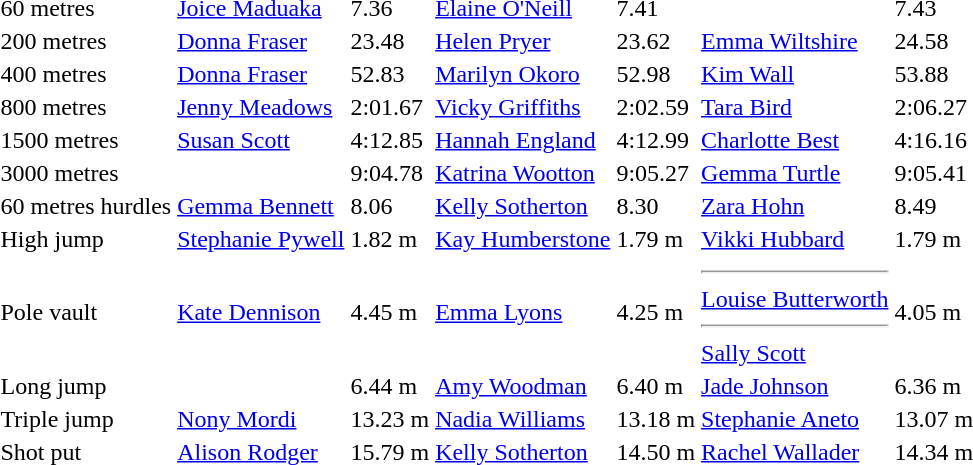<table>
<tr>
<td>60 metres</td>
<td><a href='#'>Joice Maduaka</a></td>
<td>7.36</td>
<td><a href='#'>Elaine O'Neill</a></td>
<td>7.41</td>
<td></td>
<td>7.43</td>
</tr>
<tr>
<td>200 metres</td>
<td><a href='#'>Donna Fraser</a></td>
<td>23.48</td>
<td><a href='#'>Helen Pryer</a></td>
<td>23.62</td>
<td><a href='#'>Emma Wiltshire</a></td>
<td>24.58</td>
</tr>
<tr>
<td>400 metres</td>
<td><a href='#'>Donna Fraser</a></td>
<td>52.83</td>
<td><a href='#'>Marilyn Okoro</a></td>
<td>52.98</td>
<td><a href='#'>Kim Wall</a></td>
<td>53.88</td>
</tr>
<tr>
<td>800 metres</td>
<td><a href='#'>Jenny Meadows</a></td>
<td>2:01.67</td>
<td><a href='#'>Vicky Griffiths</a></td>
<td>2:02.59</td>
<td><a href='#'>Tara Bird</a></td>
<td>2:06.27</td>
</tr>
<tr>
<td>1500 metres</td>
<td><a href='#'>Susan Scott</a></td>
<td>4:12.85</td>
<td><a href='#'>Hannah England</a></td>
<td>4:12.99</td>
<td><a href='#'>Charlotte Best</a></td>
<td>4:16.16</td>
</tr>
<tr>
<td>3000 metres</td>
<td></td>
<td>9:04.78</td>
<td><a href='#'>Katrina Wootton</a></td>
<td>9:05.27</td>
<td><a href='#'>Gemma Turtle</a></td>
<td>9:05.41</td>
</tr>
<tr>
<td>60 metres hurdles</td>
<td><a href='#'>Gemma Bennett</a></td>
<td>8.06</td>
<td><a href='#'>Kelly Sotherton</a></td>
<td>8.30</td>
<td><a href='#'>Zara Hohn</a></td>
<td>8.49</td>
</tr>
<tr>
<td>High jump</td>
<td><a href='#'>Stephanie Pywell</a></td>
<td>1.82 m</td>
<td><a href='#'>Kay Humberstone</a></td>
<td>1.79 m</td>
<td><a href='#'>Vikki Hubbard</a></td>
<td>1.79 m</td>
</tr>
<tr>
<td>Pole vault</td>
<td><a href='#'>Kate Dennison</a></td>
<td>4.45 m</td>
<td><a href='#'>Emma Lyons</a></td>
<td>4.25 m</td>
<td><hr><a href='#'>Louise Butterworth</a><hr><a href='#'>Sally Scott</a></td>
<td>4.05 m</td>
</tr>
<tr>
<td>Long jump</td>
<td></td>
<td>6.44 m</td>
<td><a href='#'>Amy Woodman</a></td>
<td>6.40 m</td>
<td><a href='#'>Jade Johnson</a></td>
<td>6.36 m</td>
</tr>
<tr>
<td>Triple jump</td>
<td><a href='#'>Nony Mordi</a></td>
<td>13.23 m</td>
<td><a href='#'>Nadia Williams</a></td>
<td>13.18 m</td>
<td><a href='#'>Stephanie Aneto</a></td>
<td>13.07 m</td>
</tr>
<tr>
<td>Shot put</td>
<td><a href='#'>Alison Rodger</a></td>
<td>15.79 m</td>
<td><a href='#'>Kelly Sotherton</a></td>
<td>14.50 m</td>
<td><a href='#'>Rachel Wallader</a></td>
<td>14.34 m</td>
</tr>
</table>
